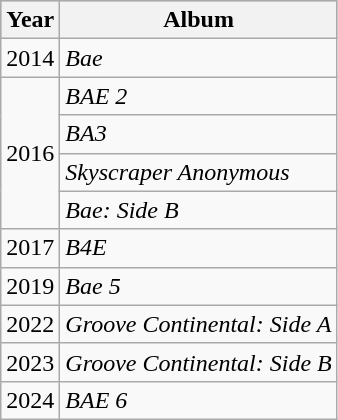<table class="wikitable sortable">
<tr style="background:#B0C4DE;">
<th>Year</th>
<th>Album</th>
</tr>
<tr>
<td>2014</td>
<td><em>Bae</em></td>
</tr>
<tr>
<td rowspan="4">2016</td>
<td><em>BAE 2</em></td>
</tr>
<tr>
<td><em>BA3</em></td>
</tr>
<tr>
<td><em>Skyscraper Anonymous</em></td>
</tr>
<tr>
<td><em>Bae: Side B</em></td>
</tr>
<tr>
<td>2017</td>
<td><em>B4E</em></td>
</tr>
<tr>
<td>2019</td>
<td><em>Bae 5</em></td>
</tr>
<tr>
<td>2022</td>
<td><em>Groove Continental: Side A</em></td>
</tr>
<tr>
<td>2023</td>
<td><em>Groove Continental: Side B</em></td>
</tr>
<tr>
<td>2024</td>
<td><em>BAE 6</em></td>
</tr>
</table>
